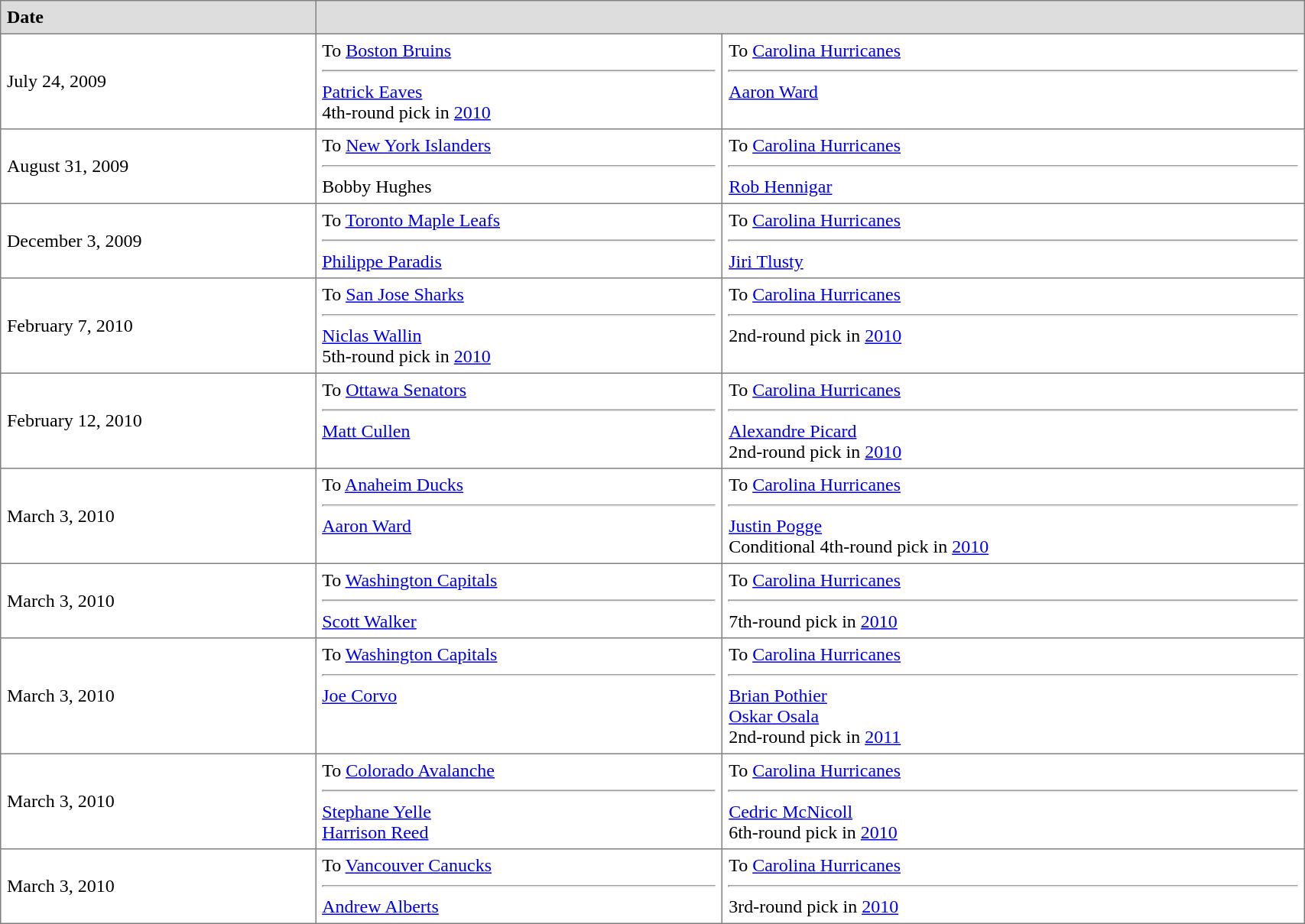<table border="1"  cellpadding="5" style="border-collapse:collapse; width:90%;">
<tr style="background:#ddd;">
<td><strong>Date</strong></td>
<th colspan="2"></th>
</tr>
<tr>
<td>July 24, 2009</td>
<td valign="top">To <a href='#'>Boston Bruins</a> <hr><a href='#'>Patrick Eaves</a><br>4th-round pick in <a href='#'>2010</a></td>
<td valign="top">To <a href='#'>Carolina Hurricanes</a> <hr><a href='#'>Aaron Ward</a></td>
</tr>
<tr>
<td>August 31, 2009</td>
<td valign="top">To <a href='#'>New York Islanders</a> <hr>Bobby Hughes</td>
<td valign="top">To <a href='#'>Carolina Hurricanes</a> <hr><a href='#'>Rob Hennigar</a></td>
</tr>
<tr>
<td>December 3, 2009</td>
<td valign="top">To <a href='#'>Toronto Maple Leafs</a> <hr><a href='#'>Philippe Paradis</a></td>
<td valign="top">To <a href='#'>Carolina Hurricanes</a> <hr><a href='#'>Jiri Tlusty</a></td>
</tr>
<tr>
<td>February 7, 2010</td>
<td valign="top">To <a href='#'>San Jose Sharks</a> <hr><a href='#'>Niclas Wallin</a><br>5th-round pick in <a href='#'>2010</a></td>
<td valign="top">To <a href='#'>Carolina Hurricanes</a> <hr>2nd-round pick in <a href='#'>2010</a></td>
</tr>
<tr>
<td>February 12, 2010</td>
<td valign="top">To <a href='#'>Ottawa Senators</a> <hr><a href='#'>Matt Cullen</a></td>
<td valign="top">To <a href='#'>Carolina Hurricanes</a> <hr><a href='#'>Alexandre Picard</a><br>2nd-round pick in <a href='#'>2010</a></td>
</tr>
<tr>
<td>March 3, 2010</td>
<td valign="top">To <a href='#'>Anaheim Ducks</a> <hr><a href='#'>Aaron Ward</a></td>
<td valign="top">To <a href='#'>Carolina Hurricanes</a> <hr><a href='#'>Justin Pogge</a><br>Conditional 4th-round pick in <a href='#'>2010</a></td>
</tr>
<tr>
<td>March 3, 2010</td>
<td valign="top">To <a href='#'>Washington Capitals</a> <hr><a href='#'>Scott Walker</a></td>
<td valign="top">To <a href='#'>Carolina Hurricanes</a> <hr>7th-round pick in <a href='#'>2010</a></td>
</tr>
<tr>
<td>March 3, 2010</td>
<td valign="top">To <a href='#'>Washington Capitals</a> <hr><a href='#'>Joe Corvo</a></td>
<td valign="top">To <a href='#'>Carolina Hurricanes</a> <hr><a href='#'>Brian Pothier</a><br><a href='#'>Oskar Osala</a><br>2nd-round pick in <a href='#'>2011</a></td>
</tr>
<tr>
<td>March 3, 2010</td>
<td valign="top">To <a href='#'>Colorado Avalanche</a> <hr><a href='#'>Stephane Yelle</a><br><a href='#'>Harrison Reed</a></td>
<td valign="top">To <a href='#'>Carolina Hurricanes</a> <hr><a href='#'>Cedric McNicoll</a><br>6th-round pick in <a href='#'>2010</a></td>
</tr>
<tr>
<td>March 3, 2010</td>
<td valign="top">To <a href='#'>Vancouver Canucks</a> <hr><a href='#'>Andrew Alberts</a></td>
<td valign="top">To <a href='#'>Carolina Hurricanes</a> <hr>3rd-round pick in <a href='#'>2010</a></td>
</tr>
</table>
